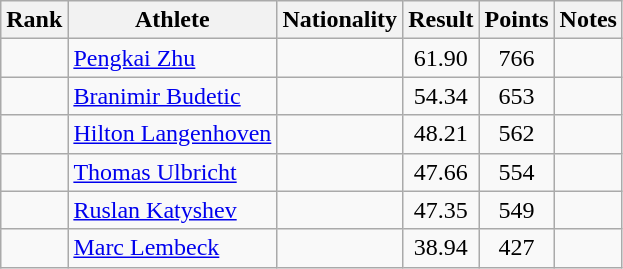<table class="wikitable sortable" style="text-align:center">
<tr>
<th>Rank</th>
<th>Athlete</th>
<th>Nationality</th>
<th>Result</th>
<th>Points</th>
<th>Notes</th>
</tr>
<tr>
<td></td>
<td align=left><a href='#'>Pengkai Zhu</a></td>
<td align=left></td>
<td>61.90</td>
<td>766</td>
<td></td>
</tr>
<tr>
<td></td>
<td align=left><a href='#'>Branimir Budetic</a></td>
<td align=left></td>
<td>54.34</td>
<td>653</td>
<td></td>
</tr>
<tr>
<td></td>
<td align=left><a href='#'>Hilton Langenhoven</a></td>
<td align=left></td>
<td>48.21</td>
<td>562</td>
<td></td>
</tr>
<tr>
<td></td>
<td align=left><a href='#'>Thomas Ulbricht</a></td>
<td align=left></td>
<td>47.66</td>
<td>554</td>
<td></td>
</tr>
<tr>
<td></td>
<td align=left><a href='#'>Ruslan Katyshev</a></td>
<td align=left></td>
<td>47.35</td>
<td>549</td>
<td></td>
</tr>
<tr>
<td></td>
<td align=left><a href='#'>Marc Lembeck</a></td>
<td align=left></td>
<td>38.94</td>
<td>427</td>
<td></td>
</tr>
</table>
